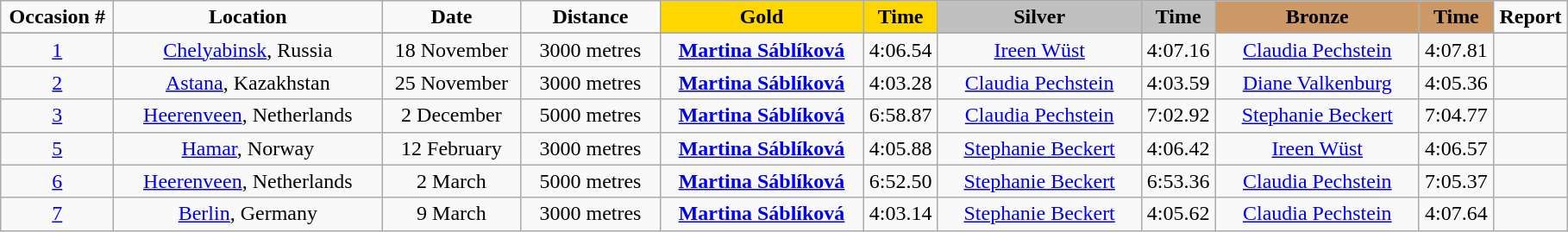<table class="wikitable">
<tr>
<td width="80" align="center"><strong>Occasion #</strong></td>
<td width="200" align="center"><strong>Location</strong></td>
<td width="100" align="center"><strong>Date</strong></td>
<td width="100" align="center"><strong>Distance</strong></td>
<td width="150" bgcolor="gold" align="center"><strong>Gold</strong></td>
<td width="50" bgcolor="gold" align="center"><strong>Time</strong></td>
<td width="150" bgcolor="silver" align="center"><strong>Silver</strong></td>
<td width="50" bgcolor="silver" align="center"><strong>Time</strong></td>
<td width="150" bgcolor="#CC9966" align="center"><strong>Bronze</strong></td>
<td width="50" bgcolor="#CC9966" align="center"><strong>Time</strong></td>
<td width="50" align="center"><strong>Report</strong></td>
</tr>
<tr bgcolor="#cccccc">
</tr>
<tr>
<td align="center"><a href='#'>1</a></td>
<td align="center"><a href='#'>Chelyabinsk</a>, Russia</td>
<td align="center">18 November</td>
<td align="center">3000 metres</td>
<td align="center"><strong><a href='#'>Martina Sáblíková</a></strong><br><small></small></td>
<td align="center">4:06.54</td>
<td align="center"><a href='#'>Ireen Wüst</a><br><small></small></td>
<td align="center">4:07.16</td>
<td align="center"><a href='#'>Claudia Pechstein</a><br><small></small></td>
<td align="center">4:07.81</td>
<td align="center"></td>
</tr>
<tr>
<td align="center"><a href='#'>2</a></td>
<td align="center"><a href='#'>Astana</a>, Kazakhstan</td>
<td align="center">25 November</td>
<td align="center">3000 metres</td>
<td align="center"><strong><a href='#'>Martina Sáblíková</a></strong><br><small></small></td>
<td align="center">4:03.28</td>
<td align="center"><a href='#'>Claudia Pechstein</a><br><small></small></td>
<td align="center">4:03.59</td>
<td align="center"><a href='#'>Diane Valkenburg</a><br><small></small></td>
<td align="center">4:05.36</td>
<td align="center"></td>
</tr>
<tr>
<td align="center"><a href='#'>3</a></td>
<td align="center"><a href='#'>Heerenveen</a>, Netherlands</td>
<td align="center">2 December</td>
<td align="center">5000 metres</td>
<td align="center"><strong><a href='#'>Martina Sáblíková</a></strong><br><small></small></td>
<td align="center">6:58.87</td>
<td align="center"><a href='#'>Claudia Pechstein</a><br><small></small></td>
<td align="center">7:02.92</td>
<td align="center"><a href='#'>Stephanie Beckert</a><br><small></small></td>
<td align="center">7:04.77</td>
<td align="center"></td>
</tr>
<tr>
<td align="center"><a href='#'>5</a></td>
<td align="center"><a href='#'>Hamar</a>, Norway</td>
<td align="center">12 February</td>
<td align="center">3000 metres</td>
<td align="center"><strong><a href='#'>Martina Sáblíková</a></strong><br><small></small></td>
<td align="center">4:05.88</td>
<td align="center"><a href='#'>Stephanie Beckert</a><br><small></small></td>
<td align="center">4:06.42</td>
<td align="center"><a href='#'>Ireen Wüst</a><br><small></small></td>
<td align="center">4:06.57</td>
<td align="center"></td>
</tr>
<tr>
<td align="center"><a href='#'>6</a></td>
<td align="center"><a href='#'>Heerenveen</a>, Netherlands</td>
<td align="center">2 March</td>
<td align="center">5000 metres</td>
<td align="center"><strong><a href='#'>Martina Sáblíková</a></strong><br><small></small></td>
<td align="center">6:52.50</td>
<td align="center"><a href='#'>Stephanie Beckert</a><br><small></small></td>
<td align="center">6:53.36</td>
<td align="center"><a href='#'>Claudia Pechstein</a><br><small></small></td>
<td align="center">7:05.37</td>
<td align="center"></td>
</tr>
<tr>
<td align="center"><a href='#'>7</a></td>
<td align="center"><a href='#'>Berlin</a>, Germany</td>
<td align="center">9 March</td>
<td align="center">3000 metres</td>
<td align="center"><strong><a href='#'>Martina Sáblíková</a></strong><br><small></small></td>
<td align="center">4:03.14</td>
<td align="center"><a href='#'>Stephanie Beckert</a><br><small></small></td>
<td align="center">4:05.62</td>
<td align="center"><a href='#'>Claudia Pechstein</a><br><small></small></td>
<td align="center">4:07.64</td>
<td align="center"></td>
</tr>
</table>
